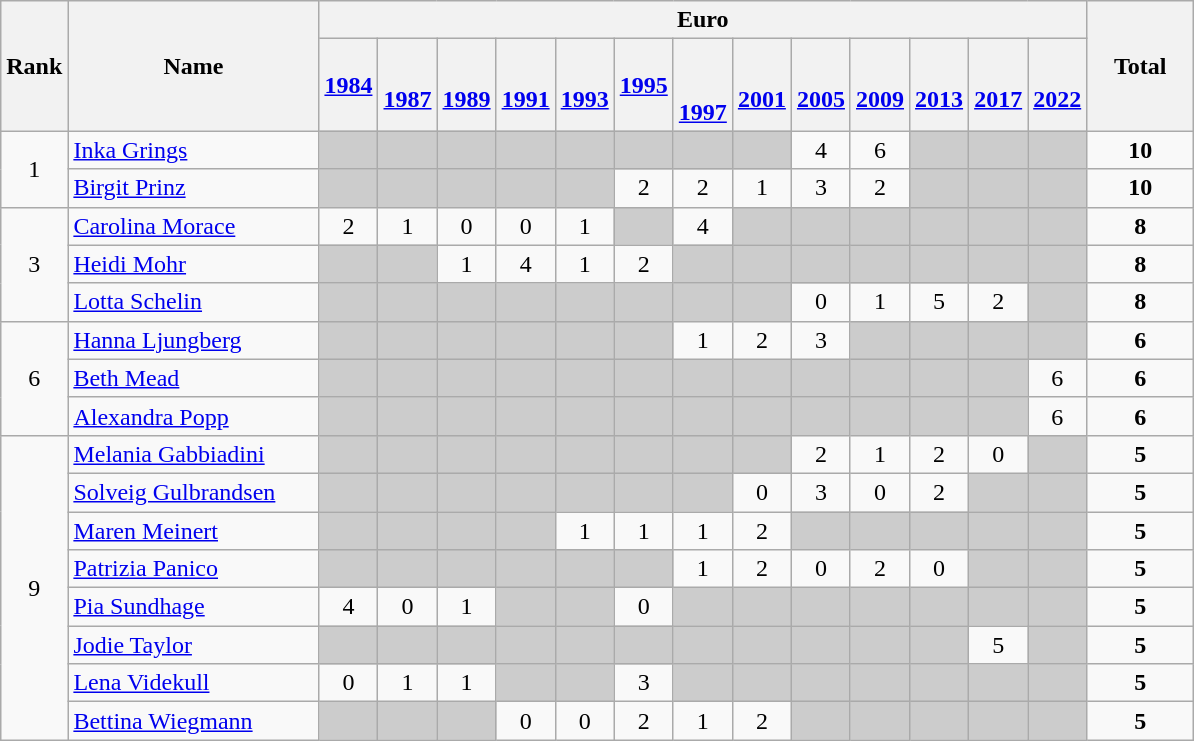<table class="wikitable" style="text-align:center">
<tr>
<th rowspan="2" style="text-align:center">Rank</th>
<th rowspan="2" width="160">Name</th>
<th colspan="13" width="130">Euro</th>
<th rowspan="2" style="width:4em">Total</th>
</tr>
<tr>
<th width="30"><a href='#'>1984</a></th>
<th width="30"><br> <a href='#'>1987</a></th>
<th width="30"><br> <a href='#'>1989</a></th>
<th width="30"><br> <a href='#'>1991</a></th>
<th width="30"><br> <a href='#'>1993</a></th>
<th width="7"><a href='#'>1995</a></th>
<th width="7"><br><br> <a href='#'>1997</a></th>
<th width="7"><br> <a href='#'>2001</a></th>
<th width="7"><br> <a href='#'>2005</a></th>
<th width="7"><br> <a href='#'>2009</a></th>
<th width="7"><br> <a href='#'>2013</a></th>
<th width="7"><br> <a href='#'>2017</a></th>
<th width="7"><br> <a href='#'>2022</a></th>
</tr>
<tr>
<td rowspan="2">1</td>
<td style="text-align:left"> <a href='#'>Inka Grings</a></td>
<td bgcolor="#cccccc"></td>
<td bgcolor="#cccccc"></td>
<td bgcolor="#cccccc"></td>
<td bgcolor="#cccccc"></td>
<td bgcolor="#cccccc"></td>
<td bgcolor="#cccccc"></td>
<td bgcolor="#cccccc"></td>
<td bgcolor="#cccccc"></td>
<td>4</td>
<td>6</td>
<td bgcolor="#cccccc"></td>
<td bgcolor="#cccccc"></td>
<td bgcolor="#cccccc"></td>
<td><strong>10</strong></td>
</tr>
<tr>
<td style="text-align:left"> <a href='#'>Birgit Prinz</a></td>
<td bgcolor="#cccccc"></td>
<td bgcolor="#cccccc"></td>
<td bgcolor="#cccccc"></td>
<td bgcolor="#cccccc"></td>
<td bgcolor="#cccccc"></td>
<td>2</td>
<td>2</td>
<td>1</td>
<td>3</td>
<td>2</td>
<td bgcolor="#cccccc"></td>
<td bgcolor="#cccccc"></td>
<td bgcolor="#cccccc"></td>
<td><strong>10</strong></td>
</tr>
<tr>
<td rowspan="3">3</td>
<td style="text-align:left"> <a href='#'>Carolina Morace</a></td>
<td>2</td>
<td>1</td>
<td>0</td>
<td>0</td>
<td>1</td>
<td bgcolor="#cccccc"></td>
<td>4</td>
<td bgcolor="#cccccc"></td>
<td bgcolor="#cccccc"></td>
<td bgcolor="#cccccc"></td>
<td bgcolor="#cccccc"></td>
<td bgcolor="#cccccc"></td>
<td bgcolor="#cccccc"></td>
<td><strong>8</strong></td>
</tr>
<tr>
<td style="text-align:left"> <a href='#'>Heidi Mohr</a></td>
<td bgcolor="#cccccc"></td>
<td bgcolor="#cccccc"></td>
<td>1</td>
<td>4</td>
<td>1</td>
<td>2</td>
<td bgcolor="#cccccc"></td>
<td bgcolor="#cccccc"></td>
<td bgcolor="#cccccc"></td>
<td bgcolor="#cccccc"></td>
<td bgcolor="#cccccc"></td>
<td bgcolor="#cccccc"></td>
<td bgcolor="#cccccc"></td>
<td><strong>8</strong></td>
</tr>
<tr>
<td style="text-align:left"> <a href='#'>Lotta Schelin</a></td>
<td bgcolor="#cccccc"></td>
<td bgcolor="#cccccc"></td>
<td bgcolor="#cccccc"></td>
<td bgcolor="#cccccc"></td>
<td bgcolor="#cccccc"></td>
<td bgcolor="#cccccc"></td>
<td bgcolor="#cccccc"></td>
<td bgcolor="#cccccc"></td>
<td>0</td>
<td>1</td>
<td>5</td>
<td>2</td>
<td bgcolor="#cccccc"></td>
<td><strong>8</strong></td>
</tr>
<tr>
<td rowspan="3">6</td>
<td style="text-align:left"> <a href='#'>Hanna Ljungberg</a></td>
<td bgcolor="#cccccc"></td>
<td bgcolor="#cccccc"></td>
<td bgcolor="#cccccc"></td>
<td bgcolor="#cccccc"></td>
<td bgcolor="#cccccc"></td>
<td bgcolor="#cccccc"></td>
<td>1</td>
<td>2</td>
<td>3</td>
<td bgcolor="#cccccc"></td>
<td bgcolor="#cccccc"></td>
<td bgcolor="#cccccc"></td>
<td bgcolor="#cccccc"></td>
<td><strong>6</strong></td>
</tr>
<tr>
<td style="text-align:left"> <a href='#'>Beth Mead</a></td>
<td bgcolor="#cccccc"></td>
<td bgcolor="#cccccc"></td>
<td bgcolor="#cccccc"></td>
<td bgcolor="#cccccc"></td>
<td bgcolor="#cccccc"></td>
<td bgcolor="#cccccc"></td>
<td bgcolor="#cccccc"></td>
<td bgcolor="#cccccc"></td>
<td bgcolor="#cccccc"></td>
<td bgcolor="#cccccc"></td>
<td bgcolor="#cccccc"></td>
<td bgcolor="#cccccc"></td>
<td>6</td>
<td><strong>6</strong></td>
</tr>
<tr>
<td style="text-align:left"> <a href='#'>Alexandra Popp</a></td>
<td bgcolor="#cccccc"></td>
<td bgcolor="#cccccc"></td>
<td bgcolor="#cccccc"></td>
<td bgcolor="#cccccc"></td>
<td bgcolor="#cccccc"></td>
<td bgcolor="#cccccc"></td>
<td bgcolor="#cccccc"></td>
<td bgcolor="#cccccc"></td>
<td bgcolor="#cccccc"></td>
<td bgcolor="#cccccc"></td>
<td bgcolor="#cccccc"></td>
<td bgcolor="#cccccc"></td>
<td>6</td>
<td><strong>6</strong></td>
</tr>
<tr>
<td rowspan="8">9</td>
<td style="text-align:left"> <a href='#'>Melania Gabbiadini</a></td>
<td bgcolor="#cccccc"></td>
<td bgcolor="#cccccc"></td>
<td bgcolor="#cccccc"></td>
<td bgcolor="#cccccc"></td>
<td bgcolor="#cccccc"></td>
<td bgcolor="#cccccc"></td>
<td bgcolor="#cccccc"></td>
<td bgcolor="#cccccc"></td>
<td>2</td>
<td>1</td>
<td>2</td>
<td>0</td>
<td bgcolor="#cccccc"></td>
<td><strong>5</strong></td>
</tr>
<tr>
<td style="text-align:left"> <a href='#'>Solveig Gulbrandsen</a></td>
<td bgcolor="#cccccc"></td>
<td bgcolor="#cccccc"></td>
<td bgcolor="#cccccc"></td>
<td bgcolor="#cccccc"></td>
<td bgcolor="#cccccc"></td>
<td bgcolor="#cccccc"></td>
<td bgcolor="#cccccc"></td>
<td>0</td>
<td>3</td>
<td>0</td>
<td>2</td>
<td bgcolor="#cccccc"></td>
<td bgcolor="#cccccc"></td>
<td><strong>5</strong></td>
</tr>
<tr>
<td style="text-align:left"> <a href='#'>Maren Meinert</a></td>
<td bgcolor="#cccccc"></td>
<td bgcolor="#cccccc"></td>
<td bgcolor="#cccccc"></td>
<td bgcolor="#cccccc"></td>
<td>1</td>
<td>1</td>
<td>1</td>
<td>2</td>
<td bgcolor="#cccccc"></td>
<td bgcolor="#cccccc"></td>
<td bgcolor="#cccccc"></td>
<td bgcolor="#cccccc"></td>
<td bgcolor="#cccccc"></td>
<td><strong>5</strong></td>
</tr>
<tr>
<td style="text-align:left"> <a href='#'>Patrizia Panico</a></td>
<td bgcolor="#cccccc"></td>
<td bgcolor="#cccccc"></td>
<td bgcolor="#cccccc"></td>
<td bgcolor="#cccccc"></td>
<td bgcolor="#cccccc"></td>
<td bgcolor="#cccccc"></td>
<td>1</td>
<td>2</td>
<td>0</td>
<td>2</td>
<td>0</td>
<td bgcolor="#cccccc"></td>
<td bgcolor="#cccccc"></td>
<td><strong>5</strong></td>
</tr>
<tr>
<td style="text-align:left"> <a href='#'>Pia Sundhage</a></td>
<td>4</td>
<td>0</td>
<td>1</td>
<td bgcolor="#cccccc"></td>
<td bgcolor="#cccccc"></td>
<td>0</td>
<td bgcolor="#cccccc"></td>
<td bgcolor="#cccccc"></td>
<td bgcolor="#cccccc"></td>
<td bgcolor="#cccccc"></td>
<td bgcolor="#cccccc"></td>
<td bgcolor="#cccccc"></td>
<td bgcolor="#cccccc"></td>
<td><strong>5</strong></td>
</tr>
<tr>
<td style="text-align:left"> <a href='#'>Jodie Taylor</a></td>
<td bgcolor="#cccccc"></td>
<td bgcolor="#cccccc"></td>
<td bgcolor="#cccccc"></td>
<td bgcolor="#cccccc"></td>
<td bgcolor="#cccccc"></td>
<td bgcolor="#cccccc"></td>
<td bgcolor="#cccccc"></td>
<td bgcolor="#cccccc"></td>
<td bgcolor="#cccccc"></td>
<td bgcolor="#cccccc"></td>
<td bgcolor="#cccccc"></td>
<td>5</td>
<td bgcolor="#cccccc"></td>
<td><strong>5</strong></td>
</tr>
<tr>
<td style="text-align:left"> <a href='#'>Lena Videkull</a></td>
<td>0</td>
<td>1</td>
<td>1</td>
<td bgcolor="#cccccc"></td>
<td bgcolor="#cccccc"></td>
<td>3</td>
<td bgcolor="#cccccc"></td>
<td bgcolor="#cccccc"></td>
<td bgcolor="#cccccc"></td>
<td bgcolor="#cccccc"></td>
<td bgcolor="#cccccc"></td>
<td bgcolor="#cccccc"></td>
<td bgcolor="#cccccc"></td>
<td><strong>5</strong></td>
</tr>
<tr>
<td style="text-align:left"> <a href='#'>Bettina Wiegmann</a></td>
<td bgcolor="#cccccc"></td>
<td bgcolor="#cccccc"></td>
<td bgcolor="#cccccc"></td>
<td>0</td>
<td>0</td>
<td>2</td>
<td>1</td>
<td>2</td>
<td bgcolor="#cccccc"></td>
<td bgcolor="#cccccc"></td>
<td bgcolor="#cccccc"></td>
<td bgcolor="#cccccc"></td>
<td bgcolor="#cccccc"></td>
<td><strong>5</strong></td>
</tr>
</table>
